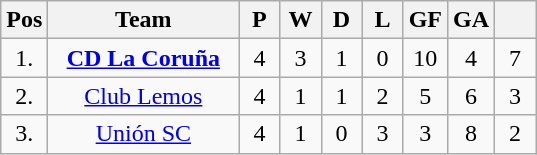<table class="wikitable sortable" style="text-align: center;">
<tr>
<th width="20">Pos</th>
<th width="120">Team</th>
<th width="20">P</th>
<th width="20">W</th>
<th width="20">D</th>
<th width="20">L</th>
<th width="20">GF</th>
<th width="20">GA</th>
<th width="20"></th>
</tr>
<tr>
<td>1.</td>
<td><strong><a href='#'>CD La Coruña</a></strong></td>
<td>4</td>
<td>3</td>
<td>1</td>
<td>0</td>
<td>10</td>
<td>4</td>
<td>7</td>
</tr>
<tr>
<td>2.</td>
<td><a href='#'>Club Lemos</a></td>
<td>4</td>
<td>1</td>
<td>1</td>
<td>2</td>
<td>5</td>
<td>6</td>
<td>3</td>
</tr>
<tr>
<td>3.</td>
<td><a href='#'>Unión SC</a></td>
<td>4</td>
<td>1</td>
<td>0</td>
<td>3</td>
<td>3</td>
<td>8</td>
<td>2</td>
</tr>
</table>
